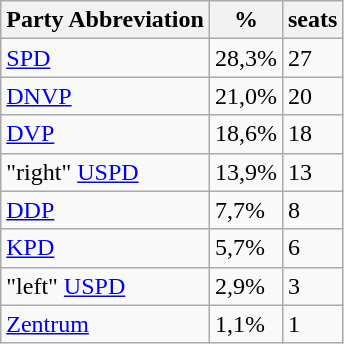<table class="wikitable">
<tr>
<th>Party Abbreviation</th>
<th>%</th>
<th>seats</th>
</tr>
<tr>
<td><a href='#'>SPD</a></td>
<td>28,3%</td>
<td>27</td>
</tr>
<tr>
<td><a href='#'>DNVP</a></td>
<td>21,0%</td>
<td>20</td>
</tr>
<tr>
<td><a href='#'>DVP</a></td>
<td>18,6%</td>
<td>18</td>
</tr>
<tr>
<td>"right" <a href='#'>USPD</a></td>
<td>13,9%</td>
<td>13</td>
</tr>
<tr>
<td><a href='#'>DDP</a></td>
<td>7,7%</td>
<td>8</td>
</tr>
<tr>
<td><a href='#'>KPD</a></td>
<td>5,7%</td>
<td>6</td>
</tr>
<tr>
<td>"left" <a href='#'>USPD</a></td>
<td>2,9%</td>
<td>3</td>
</tr>
<tr>
<td><a href='#'>Zentrum</a></td>
<td>1,1%</td>
<td>1</td>
</tr>
</table>
